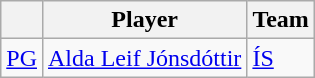<table class="wikitable">
<tr>
<th align="center"></th>
<th align="center">Player</th>
<th align="center">Team</th>
</tr>
<tr>
<td align=center><a href='#'>PG</a></td>
<td> <a href='#'>Alda Leif Jónsdóttir</a></td>
<td><a href='#'>ÍS</a></td>
</tr>
</table>
